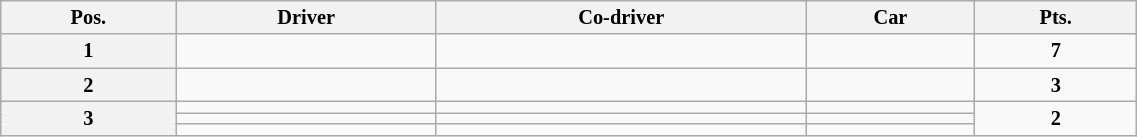<table class="wikitable" width=60% style="font-size: 85%;">
<tr>
<th>Pos.</th>
<th>Driver</th>
<th>Co-driver</th>
<th>Car</th>
<th>Pts.</th>
</tr>
<tr>
<th>1</th>
<td></td>
<td></td>
<td></td>
<td align="center"><strong>7</strong></td>
</tr>
<tr>
<th>2</th>
<td></td>
<td></td>
<td></td>
<td align="center"><strong>3</strong></td>
</tr>
<tr>
<th rowspan="3">3</th>
<td></td>
<td></td>
<td></td>
<td rowspan="3" align="center"><strong>2</strong></td>
</tr>
<tr>
<td></td>
<td></td>
<td></td>
</tr>
<tr>
<td></td>
<td></td>
<td></td>
</tr>
</table>
